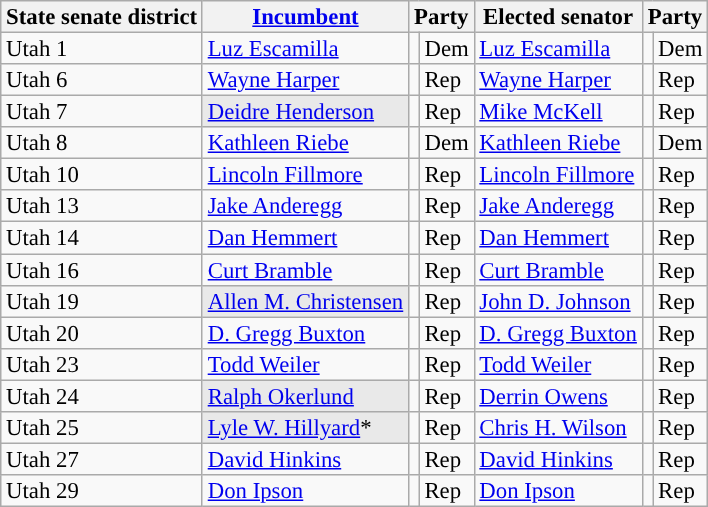<table class="sortable wikitable" style="font-size:95%;line-height:14px;">
<tr>
<th colspan="1" class="unsortable">State senate district</th>
<th class="unsortable"><a href='#'>Incumbent</a></th>
<th colspan="2">Party</th>
<th class="unsortable">Elected senator</th>
<th colspan="2">Party</th>
</tr>
<tr>
<td>Utah 1</td>
<td><a href='#'>Luz Escamilla</a></td>
<td style="background:"></td>
<td>Dem</td>
<td><a href='#'>Luz Escamilla</a></td>
<td style="background:"></td>
<td>Dem</td>
</tr>
<tr>
<td>Utah 6</td>
<td><a href='#'>Wayne Harper</a></td>
<td style="background:"></td>
<td>Rep</td>
<td><a href='#'>Wayne Harper</a></td>
<td style="background:"></td>
<td>Rep</td>
</tr>
<tr>
<td>Utah 7</td>
<td style="background:#E9E9E9;"><a href='#'>Deidre Henderson</a></td>
<td style="background:"></td>
<td>Rep</td>
<td><a href='#'>Mike McKell</a></td>
<td style="background:"></td>
<td>Rep</td>
</tr>
<tr>
<td>Utah 8</td>
<td><a href='#'>Kathleen Riebe</a></td>
<td style="background:"></td>
<td>Dem</td>
<td><a href='#'>Kathleen Riebe</a></td>
<td style="background:"></td>
<td>Dem</td>
</tr>
<tr>
<td>Utah 10</td>
<td><a href='#'>Lincoln Fillmore</a></td>
<td style="background:"></td>
<td>Rep</td>
<td><a href='#'>Lincoln Fillmore</a></td>
<td style="background:"></td>
<td>Rep</td>
</tr>
<tr>
<td>Utah 13</td>
<td><a href='#'>Jake Anderegg</a></td>
<td style="background:"></td>
<td>Rep</td>
<td><a href='#'>Jake Anderegg</a></td>
<td style="background:"></td>
<td>Rep</td>
</tr>
<tr>
<td>Utah 14</td>
<td><a href='#'>Dan Hemmert</a></td>
<td style="background:"></td>
<td>Rep</td>
<td><a href='#'>Dan Hemmert</a></td>
<td style="background:"></td>
<td>Rep</td>
</tr>
<tr>
<td>Utah 16</td>
<td><a href='#'>Curt Bramble</a></td>
<td style="background:"></td>
<td>Rep</td>
<td><a href='#'>Curt Bramble</a></td>
<td style="background:"></td>
<td>Rep</td>
</tr>
<tr>
<td>Utah 19</td>
<td style="background:#E9E9E9;"><a href='#'>Allen M. Christensen</a></td>
<td style="background:"></td>
<td>Rep</td>
<td><a href='#'>John D. Johnson</a></td>
<td style="background:"></td>
<td>Rep</td>
</tr>
<tr>
<td>Utah 20</td>
<td><a href='#'>D. Gregg Buxton</a></td>
<td style="background:"></td>
<td>Rep</td>
<td><a href='#'>D. Gregg Buxton</a></td>
<td style="background:"></td>
<td>Rep</td>
</tr>
<tr>
<td>Utah 23</td>
<td><a href='#'>Todd Weiler</a></td>
<td style="background:"></td>
<td>Rep</td>
<td><a href='#'>Todd Weiler</a></td>
<td style="background:"></td>
<td>Rep</td>
</tr>
<tr>
<td>Utah 24</td>
<td style="background:#E9E9E9;"><a href='#'>Ralph Okerlund</a></td>
<td style="background:"></td>
<td>Rep</td>
<td><a href='#'>Derrin Owens</a></td>
<td style="background:"></td>
<td>Rep</td>
</tr>
<tr>
<td>Utah 25</td>
<td style="background:#E9E9E9;"><a href='#'>Lyle W. Hillyard</a>*</td>
<td style="background:"></td>
<td>Rep</td>
<td><a href='#'>Chris H. Wilson</a></td>
<td style="background:"></td>
<td>Rep</td>
</tr>
<tr>
<td>Utah 27</td>
<td><a href='#'>David Hinkins</a></td>
<td style="background:"></td>
<td>Rep</td>
<td><a href='#'>David Hinkins</a></td>
<td style="background:"></td>
<td>Rep</td>
</tr>
<tr>
<td>Utah 29</td>
<td><a href='#'>Don Ipson</a></td>
<td style="background:"></td>
<td>Rep</td>
<td><a href='#'>Don Ipson</a></td>
<td style="background:"></td>
<td>Rep</td>
</tr>
</table>
